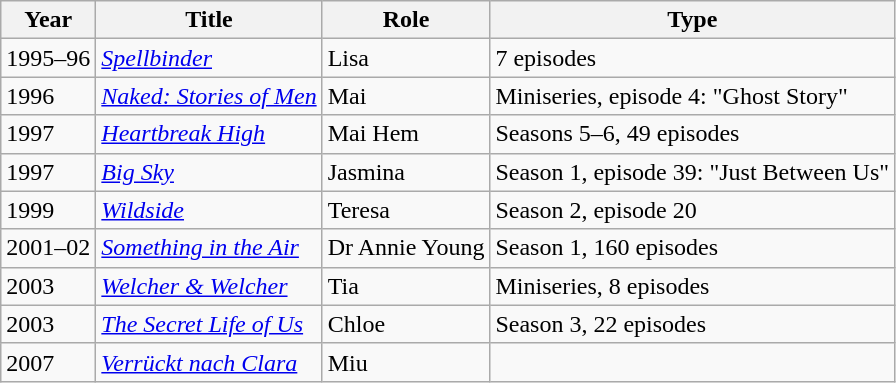<table class=wikitable>
<tr>
<th>Year</th>
<th>Title</th>
<th>Role</th>
<th>Type</th>
</tr>
<tr>
<td>1995–96</td>
<td><em><a href='#'>Spellbinder</a></em></td>
<td>Lisa</td>
<td>7 episodes</td>
</tr>
<tr>
<td>1996</td>
<td><em><a href='#'>Naked: Stories of Men</a></em></td>
<td>Mai</td>
<td>Miniseries, episode 4: "Ghost Story"</td>
</tr>
<tr>
<td>1997</td>
<td><em><a href='#'>Heartbreak High</a></em></td>
<td>Mai Hem</td>
<td>Seasons 5–6, 49 episodes</td>
</tr>
<tr>
<td>1997</td>
<td><em><a href='#'>Big Sky</a></em></td>
<td>Jasmina</td>
<td>Season 1, episode 39: "Just Between Us"</td>
</tr>
<tr>
<td>1999</td>
<td><em><a href='#'>Wildside</a></em></td>
<td>Teresa</td>
<td>Season 2, episode 20</td>
</tr>
<tr>
<td>2001–02</td>
<td><em><a href='#'>Something in the Air</a></em></td>
<td>Dr Annie Young</td>
<td>Season 1, 160 episodes</td>
</tr>
<tr>
<td>2003</td>
<td><em><a href='#'>Welcher & Welcher</a></em></td>
<td>Tia</td>
<td>Miniseries, 8 episodes</td>
</tr>
<tr>
<td>2003</td>
<td><em><a href='#'>The Secret Life of Us</a></em></td>
<td>Chloe</td>
<td>Season 3, 22 episodes</td>
</tr>
<tr>
<td>2007</td>
<td><em><a href='#'>Verrückt nach Clara</a></em></td>
<td>Miu</td>
<td></td>
</tr>
</table>
